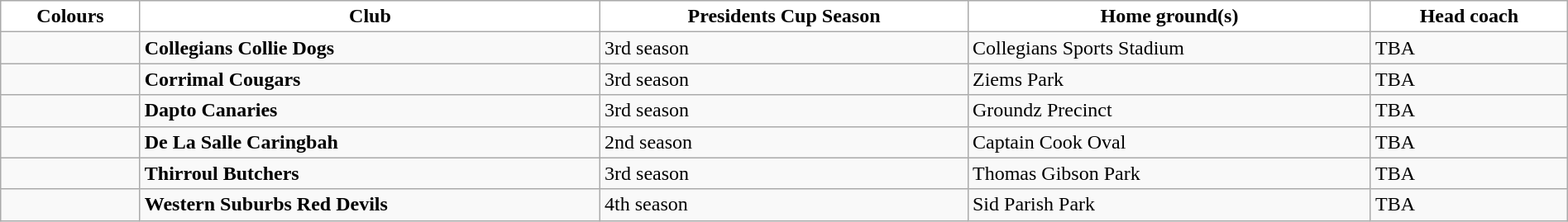<table class="wikitable" style="width:100%; text-align:left">
<tr>
<th style="background:white">Colours</th>
<th style="background:white">Club</th>
<th style="background:white">Presidents Cup Season</th>
<th style="background:white">Home ground(s)</th>
<th style="background:white">Head coach</th>
</tr>
<tr>
<td></td>
<td><strong>Collegians Collie Dogs</strong></td>
<td>3rd season</td>
<td>Collegians Sports Stadium</td>
<td>TBA</td>
</tr>
<tr>
<td></td>
<td><strong>Corrimal Cougars</strong></td>
<td>3rd season</td>
<td>Ziems Park</td>
<td>TBA</td>
</tr>
<tr>
<td></td>
<td><strong>Dapto Canaries</strong></td>
<td>3rd season</td>
<td>Groundz Precinct</td>
<td>TBA</td>
</tr>
<tr>
<td></td>
<td><strong>De La Salle Caringbah</strong></td>
<td>2nd season</td>
<td>Captain Cook Oval</td>
<td>TBA</td>
</tr>
<tr>
<td></td>
<td><strong>Thirroul Butchers</strong></td>
<td>3rd season</td>
<td>Thomas Gibson Park</td>
<td>TBA</td>
</tr>
<tr>
<td></td>
<td><strong>Western Suburbs Red Devils</strong></td>
<td>4th season</td>
<td>Sid Parish Park</td>
<td>TBA</td>
</tr>
</table>
